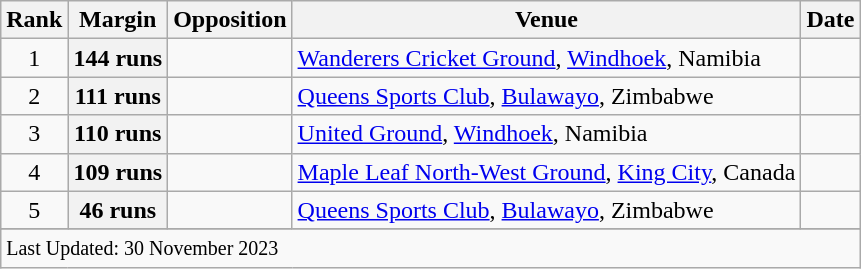<table class="wikitable sortable">
<tr>
<th scope=col>Rank</th>
<th scope=col>Margin</th>
<th scope=col>Opposition</th>
<th scope=col>Venue</th>
<th scope=col>Date</th>
</tr>
<tr>
<td align=center>1</td>
<th scope=row style=text-align:center;>144 runs</th>
<td></td>
<td><a href='#'>Wanderers Cricket Ground</a>, <a href='#'>Windhoek</a>, Namibia</td>
<td></td>
</tr>
<tr>
<td align=center>2</td>
<th scope=row style=text-align:center;>111 runs</th>
<td></td>
<td><a href='#'>Queens Sports Club</a>, <a href='#'>Bulawayo</a>, Zimbabwe</td>
<td></td>
</tr>
<tr>
<td align=center>3</td>
<th scope=row style=text-align:center;>110 runs</th>
<td></td>
<td><a href='#'>United Ground</a>, <a href='#'>Windhoek</a>, Namibia</td>
<td></td>
</tr>
<tr>
<td align=center>4</td>
<th scope=row style=text-align:center;>109 runs</th>
<td></td>
<td><a href='#'>Maple Leaf North-West Ground</a>, <a href='#'>King City</a>, Canada</td>
<td></td>
</tr>
<tr>
<td align=center>5</td>
<th scope=row style=text-align:center;>46 runs</th>
<td></td>
<td><a href='#'>Queens Sports Club</a>, <a href='#'>Bulawayo</a>, Zimbabwe</td>
<td></td>
</tr>
<tr>
</tr>
<tr class=sortbottom>
<td colspan=6><small>Last Updated: 30 November 2023</small></td>
</tr>
</table>
